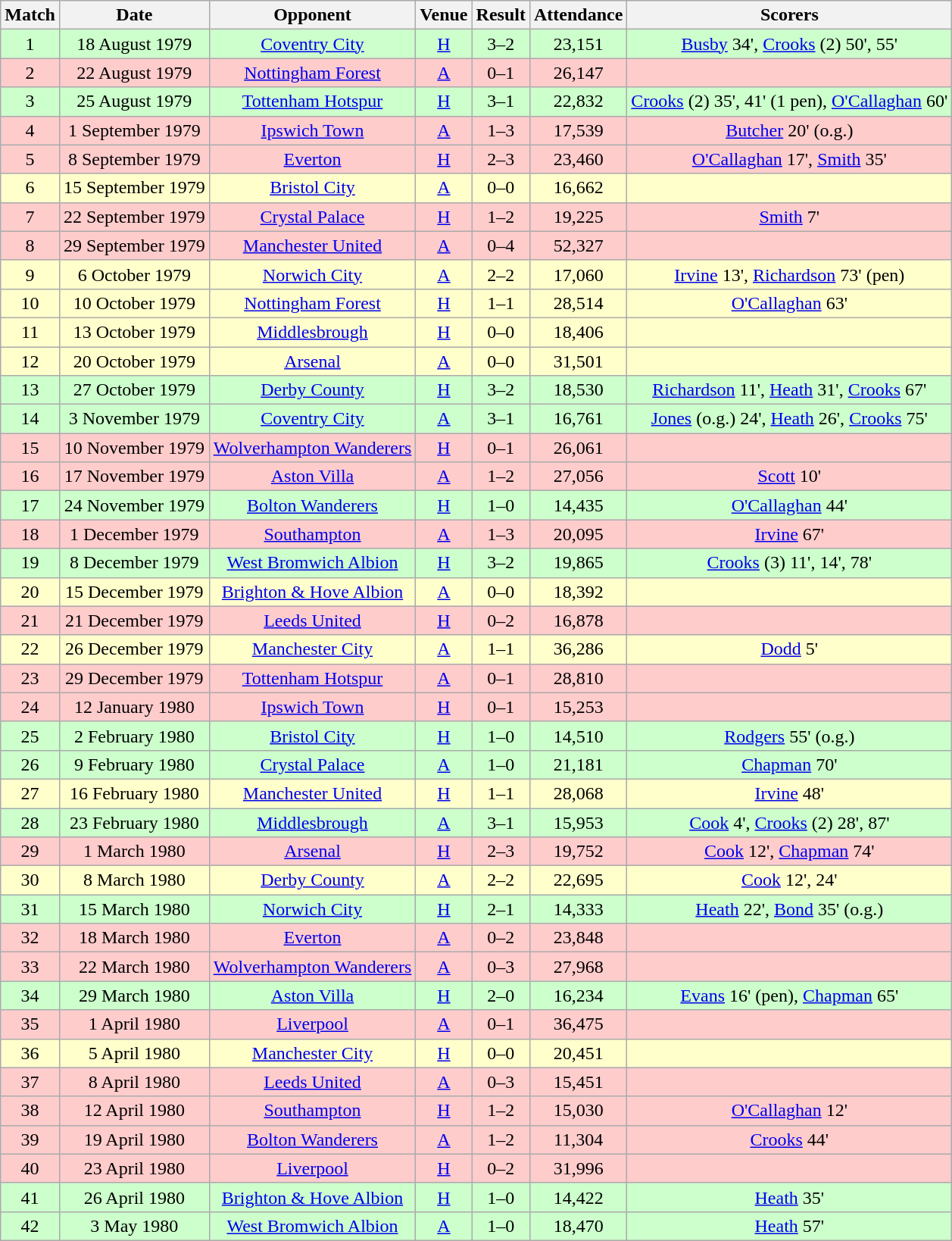<table class="wikitable" style="font-size:100%; text-align:center">
<tr>
<th>Match</th>
<th>Date</th>
<th>Opponent</th>
<th>Venue</th>
<th>Result</th>
<th>Attendance</th>
<th>Scorers</th>
</tr>
<tr style="background-color: #CCFFCC;">
<td>1</td>
<td>18 August 1979</td>
<td><a href='#'>Coventry City</a></td>
<td><a href='#'>H</a></td>
<td>3–2</td>
<td>23,151</td>
<td><a href='#'>Busby</a> 34', <a href='#'>Crooks</a> (2) 50', 55'</td>
</tr>
<tr style="background-color: #FFCCCC;">
<td>2</td>
<td>22 August 1979</td>
<td><a href='#'>Nottingham Forest</a></td>
<td><a href='#'>A</a></td>
<td>0–1</td>
<td>26,147</td>
<td></td>
</tr>
<tr style="background-color: #CCFFCC;">
<td>3</td>
<td>25 August 1979</td>
<td><a href='#'>Tottenham Hotspur</a></td>
<td><a href='#'>H</a></td>
<td>3–1</td>
<td>22,832</td>
<td><a href='#'>Crooks</a> (2) 35', 41' (1 pen), <a href='#'>O'Callaghan</a> 60'</td>
</tr>
<tr style="background-color: #FFCCCC;">
<td>4</td>
<td>1 September 1979</td>
<td><a href='#'>Ipswich Town</a></td>
<td><a href='#'>A</a></td>
<td>1–3</td>
<td>17,539</td>
<td><a href='#'>Butcher</a> 20' (o.g.)</td>
</tr>
<tr style="background-color: #FFCCCC;">
<td>5</td>
<td>8 September 1979</td>
<td><a href='#'>Everton</a></td>
<td><a href='#'>H</a></td>
<td>2–3</td>
<td>23,460</td>
<td><a href='#'>O'Callaghan</a> 17', <a href='#'>Smith</a> 35'</td>
</tr>
<tr style="background-color: #FFFFCC;">
<td>6</td>
<td>15 September 1979</td>
<td><a href='#'>Bristol City</a></td>
<td><a href='#'>A</a></td>
<td>0–0</td>
<td>16,662</td>
<td></td>
</tr>
<tr style="background-color: #FFCCCC;">
<td>7</td>
<td>22 September 1979</td>
<td><a href='#'>Crystal Palace</a></td>
<td><a href='#'>H</a></td>
<td>1–2</td>
<td>19,225</td>
<td><a href='#'>Smith</a> 7'</td>
</tr>
<tr style="background-color: #FFCCCC;">
<td>8</td>
<td>29 September 1979</td>
<td><a href='#'>Manchester United</a></td>
<td><a href='#'>A</a></td>
<td>0–4</td>
<td>52,327</td>
<td></td>
</tr>
<tr style="background-color: #FFFFCC;">
<td>9</td>
<td>6 October 1979</td>
<td><a href='#'>Norwich City</a></td>
<td><a href='#'>A</a></td>
<td>2–2</td>
<td>17,060</td>
<td><a href='#'>Irvine</a> 13', <a href='#'>Richardson</a> 73' (pen)</td>
</tr>
<tr style="background-color: #FFFFCC;">
<td>10</td>
<td>10 October 1979</td>
<td><a href='#'>Nottingham Forest</a></td>
<td><a href='#'>H</a></td>
<td>1–1</td>
<td>28,514</td>
<td><a href='#'>O'Callaghan</a> 63'</td>
</tr>
<tr style="background-color: #FFFFCC;">
<td>11</td>
<td>13 October 1979</td>
<td><a href='#'>Middlesbrough</a></td>
<td><a href='#'>H</a></td>
<td>0–0</td>
<td>18,406</td>
<td></td>
</tr>
<tr style="background-color: #FFFFCC;">
<td>12</td>
<td>20 October 1979</td>
<td><a href='#'>Arsenal</a></td>
<td><a href='#'>A</a></td>
<td>0–0</td>
<td>31,501</td>
<td></td>
</tr>
<tr style="background-color: #CCFFCC;">
<td>13</td>
<td>27 October 1979</td>
<td><a href='#'>Derby County</a></td>
<td><a href='#'>H</a></td>
<td>3–2</td>
<td>18,530</td>
<td><a href='#'>Richardson</a> 11', <a href='#'>Heath</a> 31', <a href='#'>Crooks</a> 67'</td>
</tr>
<tr style="background-color: #CCFFCC;">
<td>14</td>
<td>3 November 1979</td>
<td><a href='#'>Coventry City</a></td>
<td><a href='#'>A</a></td>
<td>3–1</td>
<td>16,761</td>
<td><a href='#'>Jones</a> (o.g.) 24', <a href='#'>Heath</a> 26', <a href='#'>Crooks</a> 75'</td>
</tr>
<tr style="background-color: #FFCCCC;">
<td>15</td>
<td>10 November 1979</td>
<td><a href='#'>Wolverhampton Wanderers</a></td>
<td><a href='#'>H</a></td>
<td>0–1</td>
<td>26,061</td>
<td></td>
</tr>
<tr style="background-color: #FFCCCC;">
<td>16</td>
<td>17 November 1979</td>
<td><a href='#'>Aston Villa</a></td>
<td><a href='#'>A</a></td>
<td>1–2</td>
<td>27,056</td>
<td><a href='#'>Scott</a> 10'</td>
</tr>
<tr style="background-color: #CCFFCC;">
<td>17</td>
<td>24 November 1979</td>
<td><a href='#'>Bolton Wanderers</a></td>
<td><a href='#'>H</a></td>
<td>1–0</td>
<td>14,435</td>
<td><a href='#'>O'Callaghan</a> 44'</td>
</tr>
<tr style="background-color: #FFCCCC;">
<td>18</td>
<td>1 December 1979</td>
<td><a href='#'>Southampton</a></td>
<td><a href='#'>A</a></td>
<td>1–3</td>
<td>20,095</td>
<td><a href='#'>Irvine</a> 67'</td>
</tr>
<tr style="background-color: #CCFFCC;">
<td>19</td>
<td>8 December 1979</td>
<td><a href='#'>West Bromwich Albion</a></td>
<td><a href='#'>H</a></td>
<td>3–2</td>
<td>19,865</td>
<td><a href='#'>Crooks</a> (3) 11', 14', 78'</td>
</tr>
<tr style="background-color: #FFFFCC;">
<td>20</td>
<td>15 December 1979</td>
<td><a href='#'>Brighton & Hove Albion</a></td>
<td><a href='#'>A</a></td>
<td>0–0</td>
<td>18,392</td>
<td></td>
</tr>
<tr style="background-color: #FFCCCC;">
<td>21</td>
<td>21 December 1979</td>
<td><a href='#'>Leeds United</a></td>
<td><a href='#'>H</a></td>
<td>0–2</td>
<td>16,878</td>
<td></td>
</tr>
<tr style="background-color: #FFFFCC;">
<td>22</td>
<td>26 December 1979</td>
<td><a href='#'>Manchester City</a></td>
<td><a href='#'>A</a></td>
<td>1–1</td>
<td>36,286</td>
<td><a href='#'>Dodd</a> 5'</td>
</tr>
<tr style="background-color: #FFCCCC;">
<td>23</td>
<td>29 December 1979</td>
<td><a href='#'>Tottenham Hotspur</a></td>
<td><a href='#'>A</a></td>
<td>0–1</td>
<td>28,810</td>
<td></td>
</tr>
<tr style="background-color: #FFCCCC;">
<td>24</td>
<td>12 January 1980</td>
<td><a href='#'>Ipswich Town</a></td>
<td><a href='#'>H</a></td>
<td>0–1</td>
<td>15,253</td>
<td></td>
</tr>
<tr style="background-color: #CCFFCC;">
<td>25</td>
<td>2 February 1980</td>
<td><a href='#'>Bristol City</a></td>
<td><a href='#'>H</a></td>
<td>1–0</td>
<td>14,510</td>
<td><a href='#'>Rodgers</a> 55' (o.g.)</td>
</tr>
<tr style="background-color: #CCFFCC;">
<td>26</td>
<td>9 February 1980</td>
<td><a href='#'>Crystal Palace</a></td>
<td><a href='#'>A</a></td>
<td>1–0</td>
<td>21,181</td>
<td><a href='#'>Chapman</a> 70'</td>
</tr>
<tr style="background-color: #FFFFCC;">
<td>27</td>
<td>16 February 1980</td>
<td><a href='#'>Manchester United</a></td>
<td><a href='#'>H</a></td>
<td>1–1</td>
<td>28,068</td>
<td><a href='#'>Irvine</a> 48'</td>
</tr>
<tr style="background-color: #CCFFCC;">
<td>28</td>
<td>23 February 1980</td>
<td><a href='#'>Middlesbrough</a></td>
<td><a href='#'>A</a></td>
<td>3–1</td>
<td>15,953</td>
<td><a href='#'>Cook</a> 4', <a href='#'>Crooks</a> (2) 28', 87'</td>
</tr>
<tr style="background-color: #FFCCCC;">
<td>29</td>
<td>1 March 1980</td>
<td><a href='#'>Arsenal</a></td>
<td><a href='#'>H</a></td>
<td>2–3</td>
<td>19,752</td>
<td><a href='#'>Cook</a> 12', <a href='#'>Chapman</a> 74'</td>
</tr>
<tr style="background-color: #FFFFCC;">
<td>30</td>
<td>8 March 1980</td>
<td><a href='#'>Derby County</a></td>
<td><a href='#'>A</a></td>
<td>2–2</td>
<td>22,695</td>
<td><a href='#'>Cook</a> 12', 24'</td>
</tr>
<tr style="background-color: #CCFFCC;">
<td>31</td>
<td>15 March 1980</td>
<td><a href='#'>Norwich City</a></td>
<td><a href='#'>H</a></td>
<td>2–1</td>
<td>14,333</td>
<td><a href='#'>Heath</a> 22', <a href='#'>Bond</a> 35' (o.g.)</td>
</tr>
<tr style="background-color: #FFCCCC;">
<td>32</td>
<td>18 March 1980</td>
<td><a href='#'>Everton</a></td>
<td><a href='#'>A</a></td>
<td>0–2</td>
<td>23,848</td>
<td></td>
</tr>
<tr style="background-color: #FFCCCC;">
<td>33</td>
<td>22 March 1980</td>
<td><a href='#'>Wolverhampton Wanderers</a></td>
<td><a href='#'>A</a></td>
<td>0–3</td>
<td>27,968</td>
<td></td>
</tr>
<tr style="background-color: #CCFFCC;">
<td>34</td>
<td>29 March 1980</td>
<td><a href='#'>Aston Villa</a></td>
<td><a href='#'>H</a></td>
<td>2–0</td>
<td>16,234</td>
<td><a href='#'>Evans</a> 16' (pen), <a href='#'>Chapman</a> 65'</td>
</tr>
<tr style="background-color: #FFCCCC;">
<td>35</td>
<td>1 April 1980</td>
<td><a href='#'>Liverpool</a></td>
<td><a href='#'>A</a></td>
<td>0–1</td>
<td>36,475</td>
<td></td>
</tr>
<tr style="background-color: #FFFFCC;">
<td>36</td>
<td>5 April 1980</td>
<td><a href='#'>Manchester City</a></td>
<td><a href='#'>H</a></td>
<td>0–0</td>
<td>20,451</td>
<td></td>
</tr>
<tr style="background-color: #FFCCCC;">
<td>37</td>
<td>8 April 1980</td>
<td><a href='#'>Leeds United</a></td>
<td><a href='#'>A</a></td>
<td>0–3</td>
<td>15,451</td>
<td></td>
</tr>
<tr style="background-color: #FFCCCC;">
<td>38</td>
<td>12 April 1980</td>
<td><a href='#'>Southampton</a></td>
<td><a href='#'>H</a></td>
<td>1–2</td>
<td>15,030</td>
<td><a href='#'>O'Callaghan</a> 12'</td>
</tr>
<tr style="background-color: #FFCCCC;">
<td>39</td>
<td>19 April 1980</td>
<td><a href='#'>Bolton Wanderers</a></td>
<td><a href='#'>A</a></td>
<td>1–2</td>
<td>11,304</td>
<td><a href='#'>Crooks</a> 44'</td>
</tr>
<tr style="background-color: #FFCCCC;">
<td>40</td>
<td>23 April 1980</td>
<td><a href='#'>Liverpool</a></td>
<td><a href='#'>H</a></td>
<td>0–2</td>
<td>31,996</td>
<td></td>
</tr>
<tr style="background-color: #CCFFCC;">
<td>41</td>
<td>26 April 1980</td>
<td><a href='#'>Brighton & Hove Albion</a></td>
<td><a href='#'>H</a></td>
<td>1–0</td>
<td>14,422</td>
<td><a href='#'>Heath</a> 35'</td>
</tr>
<tr style="background-color: #CCFFCC;">
<td>42</td>
<td>3 May 1980</td>
<td><a href='#'>West Bromwich Albion</a></td>
<td><a href='#'>A</a></td>
<td>1–0</td>
<td>18,470</td>
<td><a href='#'>Heath</a> 57'</td>
</tr>
</table>
